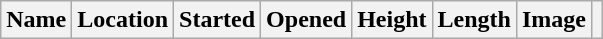<table class="wikitable sortable">
<tr>
<th>Name</th>
<th>Location</th>
<th>Started</th>
<th>Opened</th>
<th>Height</th>
<th>Length</th>
<th>Image</th>
<th><br>








































</th>
</tr>
</table>
